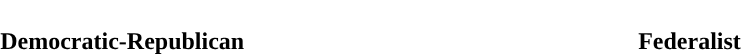<table style="width:60%; text-align:center">
<tr style="color:white">
<td style="background:"><strong>116</strong></td>
<td style="background:"><strong>26</strong></td>
</tr>
<tr>
<td><span><strong>Democratic-Republican</strong></span></td>
<td><span><strong>Federalist</strong></span></td>
</tr>
</table>
